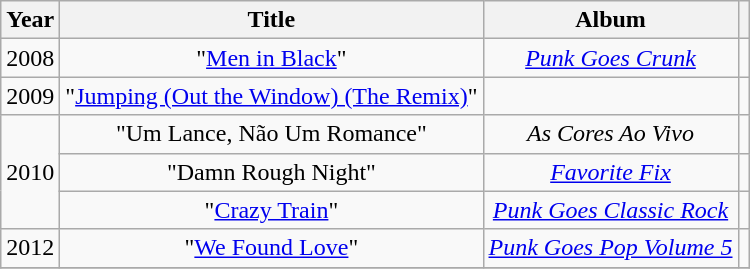<table class="wikitable" style="text-align:center;">
<tr>
<th rowspan="1">Year</th>
<th rowspan="1">Title</th>
<th rowspan="1">Album</th>
<th scope="col"></th>
</tr>
<tr>
<td>2008</td>
<td>"<a href='#'>Men in Black</a>"<br></td>
<td><em><a href='#'>Punk Goes Crunk</a></em></td>
<td></td>
</tr>
<tr>
<td>2009</td>
<td>"<a href='#'>Jumping (Out the Window) (The Remix)</a>"<br></td>
<td></td>
<td></td>
</tr>
<tr>
<td rowspan="3">2010</td>
<td>"Um Lance, Não Um Romance"<br></td>
<td><em>As Cores Ao Vivo</em></td>
<td></td>
</tr>
<tr>
<td>"Damn Rough Night"<br></td>
<td><em><a href='#'>Favorite Fix</a></em></td>
<td></td>
</tr>
<tr>
<td>"<a href='#'>Crazy Train</a>"<br></td>
<td><em><a href='#'>Punk Goes Classic Rock</a></em></td>
<td></td>
</tr>
<tr>
<td>2012</td>
<td>"<a href='#'>We Found Love</a>"<br></td>
<td><em><a href='#'>Punk Goes Pop Volume 5</a></em></td>
<td></td>
</tr>
<tr>
</tr>
</table>
